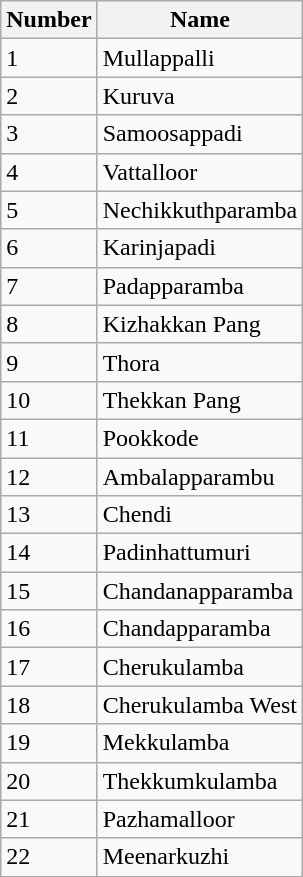<table class="wikitable">
<tr>
<th>Number</th>
<th>Name</th>
</tr>
<tr>
<td>1</td>
<td>Mullappalli</td>
</tr>
<tr>
<td>2</td>
<td>Kuruva</td>
</tr>
<tr>
<td>3</td>
<td>Samoosappadi</td>
</tr>
<tr>
<td>4</td>
<td>Vattalloor</td>
</tr>
<tr>
<td>5</td>
<td>Nechikkuthparamba</td>
</tr>
<tr>
<td>6</td>
<td>Karinjapadi</td>
</tr>
<tr>
<td>7</td>
<td>Padapparamba</td>
</tr>
<tr>
<td>8</td>
<td>Kizhakkan Pang</td>
</tr>
<tr>
<td>9</td>
<td>Thora</td>
</tr>
<tr>
<td>10</td>
<td>Thekkan Pang</td>
</tr>
<tr>
<td>11</td>
<td>Pookkode</td>
</tr>
<tr>
<td>12</td>
<td>Ambalapparambu</td>
</tr>
<tr>
<td>13</td>
<td>Chendi</td>
</tr>
<tr>
<td>14</td>
<td>Padinhattumuri</td>
</tr>
<tr>
<td>15</td>
<td>Chandanapparamba</td>
</tr>
<tr>
<td>16</td>
<td>Chandapparamba</td>
</tr>
<tr>
<td>17</td>
<td>Cherukulamba</td>
</tr>
<tr>
<td>18</td>
<td>Cherukulamba West</td>
</tr>
<tr>
<td>19</td>
<td>Mekkulamba</td>
</tr>
<tr>
<td>20</td>
<td>Thekkumkulamba</td>
</tr>
<tr>
<td>21</td>
<td>Pazhamalloor</td>
</tr>
<tr>
<td>22</td>
<td>Meenarkuzhi</td>
</tr>
</table>
